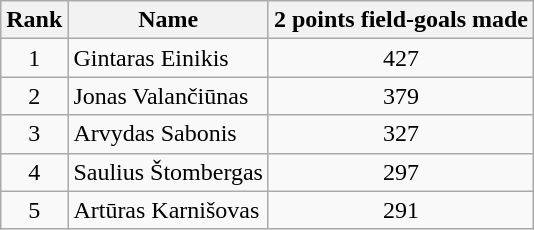<table class="wikitable sortable" style="text-align: center;">
<tr>
<th>Rank</th>
<th class="unsortable">Name</th>
<th>2 points field-goals made</th>
</tr>
<tr>
<td>1</td>
<td style="text-align: left;">Gintaras Einikis</td>
<td>427</td>
</tr>
<tr>
<td>2</td>
<td style="text-align: left;">Jonas Valančiūnas</td>
<td>379</td>
</tr>
<tr>
<td>3</td>
<td style="text-align: left;">Arvydas Sabonis</td>
<td>327</td>
</tr>
<tr>
<td>4</td>
<td style="text-align: left;">Saulius Štombergas</td>
<td>297</td>
</tr>
<tr>
<td>5</td>
<td style="text-align: left;">Artūras Karnišovas</td>
<td>291</td>
</tr>
</table>
